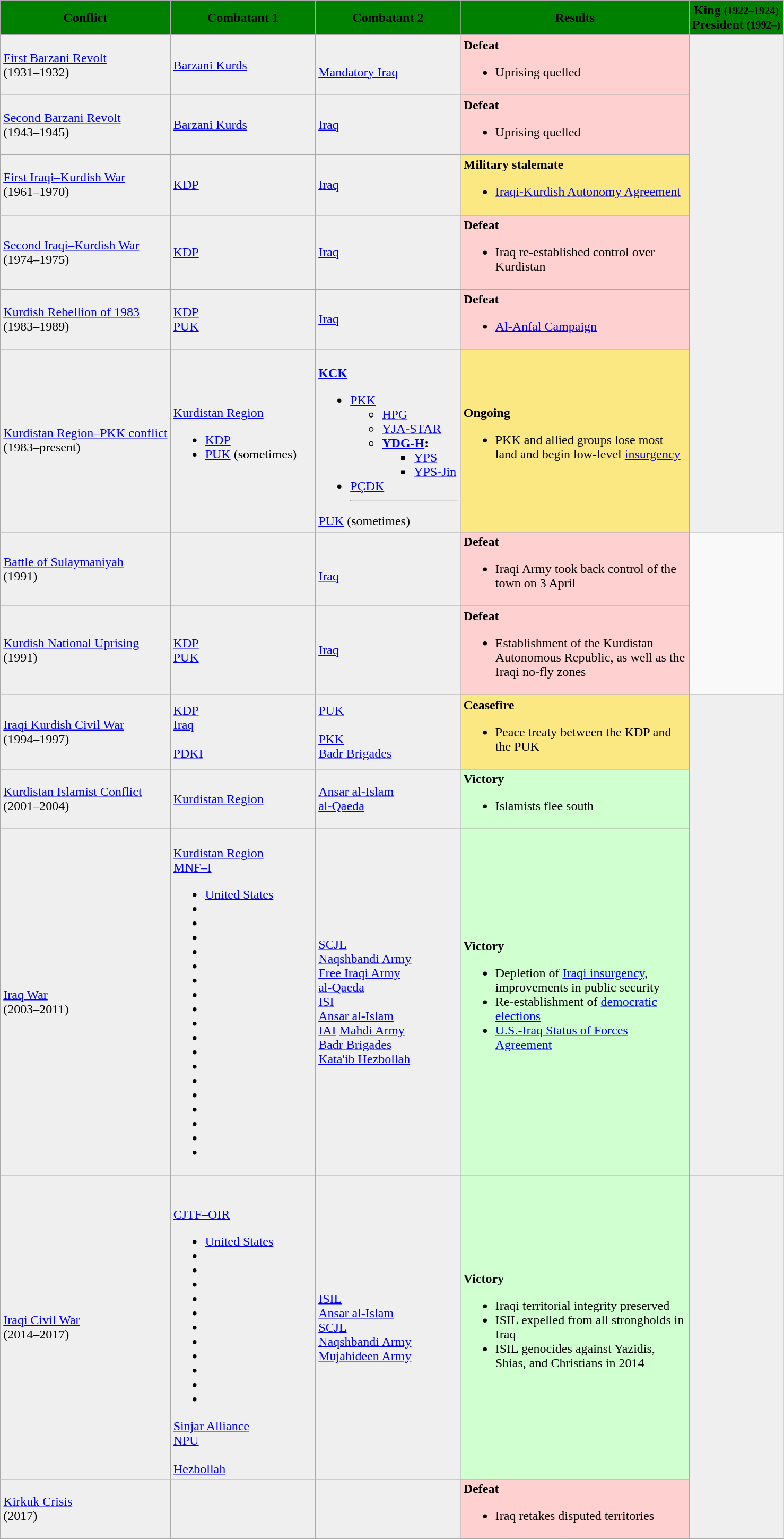<table class="wikitable">
<tr>
<th style="background:green" rowspan="1" width=><span> Conflict</span></th>
<th style="background:green" rowspan="1" width=175><span> Combatant 1</span></th>
<th style="background:green" rowspan="1" width=175><span> Combatant 2</span></th>
<th style="background:green" rowspan="1" width=280px><span> Results</span></th>
<th style="background:green" rowspan="1" width=><span>King <small>(1922–1924)</small><br>President <small>(1992–)</small></span></th>
</tr>
<tr>
<td style="background:#efefef"><a href='#'>First Barzani Revolt</a> <br> (1931–1932)</td>
<td style="background:#efefef"><a href='#'>Barzani Kurds</a></td>
<td style="background:#efefef"><br> <a href='#'>Mandatory Iraq</a></td>
<td style="background:#FFD0D0"><strong>Defeat</strong><br><ul><li>Uprising quelled</li></ul></td>
<td style="background:#efefef" rowspan=6></td>
</tr>
<tr>
<td style="background:#efefef"><a href='#'>Second Barzani Revolt</a> <br> (1943–1945)</td>
<td style="background:#efefef"><a href='#'>Barzani Kurds</a></td>
<td style="background:#efefef"> <a href='#'>Iraq</a></td>
<td style="background:#FFD0D0"><strong>Defeat</strong><br><ul><li>Uprising quelled</li></ul></td>
</tr>
<tr>
<td style="background:#efefef"><a href='#'>First Iraqi–Kurdish War</a> <br> (1961–1970)</td>
<td style="background:#efefef"> <a href='#'>KDP</a></td>
<td style="background:#efefef"> <a href='#'>Iraq</a><br></td>
<td style="background:#FCE883"><strong>Military stalemate</strong><br><ul><li><a href='#'>Iraqi-Kurdish Autonomy Agreement</a></li></ul></td>
</tr>
<tr>
<td style="background:#efefef"><a href='#'>Second Iraqi–Kurdish War</a><br>(1974–1975)</td>
<td style="background:#efefef"> <a href='#'>KDP</a><br></td>
<td style="background:#efefef"> <a href='#'>Iraq</a></td>
<td style="background:#FFD0D0"><strong>Defeat</strong><br><ul><li>Iraq re-established control over Kurdistan</li></ul></td>
</tr>
<tr>
<td style="background:#efefef"><a href='#'>Kurdish Rebellion of 1983</a><br>(1983–1989)</td>
<td style="background:#efefef"> <a href='#'>KDP</a><br> <a href='#'>PUK</a><br></td>
<td style="background:#efefef"> <a href='#'>Iraq</a><br></td>
<td style="background:#FFD0D0"><strong>Defeat</strong><br><ul><li><a href='#'>Al-Anfal Campaign</a></li></ul></td>
</tr>
<tr>
<td style="background:#efefef"><a href='#'>Kurdistan Region–PKK conflict</a> <br> (1983–present)</td>
<td style="background:#efefef"> <a href='#'>Kurdistan Region</a><br><ul><li> <a href='#'>KDP</a></li><li> <a href='#'>PUK</a> (sometimes)</li></ul></td>
<td style="background:#efefef"><br><strong><a href='#'>KCK</a></strong><ul><li> <a href='#'>PKK</a><ul><li> <a href='#'>HPG</a></li><li> <a href='#'>YJA-STAR</a></li><li> <strong><a href='#'>YDG-H</a>:</strong><ul><li> <a href='#'>YPS</a></li><li> <a href='#'>YPS-Jin</a></li></ul></li></ul></li><li><a href='#'>PÇDK</a><hr></li></ul> <a href='#'>PUK</a> (sometimes)</td>
<td style="background:#FCE883"><strong>Ongoing</strong><br><ul><li>PKK and allied groups lose most land and begin low-level <a href='#'>insurgency</a></li></ul></td>
</tr>
<tr>
<td style="background:#efefef"><a href='#'>Battle of Sulaymaniyah</a><br>(1991)</td>
<td style="background:#efefef"></td>
<td style="background:#efefef"><br> <a href='#'>Iraq</a></td>
<td style="background:#FFD0D0"><strong>Defeat</strong><br><ul><li>Iraqi Army took back control of the town on 3 April</li></ul></td>
</tr>
<tr>
<td style="background:#efefef"><a href='#'>Kurdish National Uprising</a><br>(1991)</td>
<td style="background:#efefef"> <a href='#'>KDP</a><br> <a href='#'>PUK</a></td>
<td style="background:#efefef"> <a href='#'>Iraq</a></td>
<td style="background:#FFD0D0"><strong>Defeat</strong><br><ul><li>Establishment of the Kurdistan Autonomous Republic, as well as the Iraqi no-fly zones</li></ul></td>
</tr>
<tr>
<td style="background:#efefef"><a href='#'>Iraqi Kurdish Civil War</a> <br>(1994–1997)</td>
<td style="background:#efefef"> <a href='#'>KDP</a><br> <a href='#'>Iraq</a><br><br> <a href='#'>PDKI</a></td>
<td style="background:#efefef"> <a href='#'>PUK</a><br><br> <a href='#'>PKK</a><br> <a href='#'>Badr Brigades</a></td>
<td style="background:#FCE883"><strong>Ceasefire</strong><br><ul><li>Peace treaty between the KDP and the PUK</li></ul></td>
<td style="background:#efefef" rowspan=3></td>
</tr>
<tr>
<td style="background:#efefef"><a href='#'>Kurdistan Islamist Conflict</a><br>(2001–2004)</td>
<td style="background:#efefef"> <a href='#'>Kurdistan Region</a></td>
<td style="background:#efefef"> <a href='#'>Ansar al-Islam</a><br> <a href='#'>al-Qaeda</a></td>
<td style="background:#D0FFD0"><strong>Victory</strong><br><ul><li>Islamists flee south</li></ul></td>
</tr>
<tr>
<td style="background:#efefef"><a href='#'>Iraq War</a> <br>(2003–2011)</td>
<td style="background:#efefef"><br> <a href='#'>Kurdistan Region</a><br> <a href='#'>MNF–I</a><br><ul><li> <a href='#'>United States</a></li><li></li><li></li><li></li><li></li><li></li><li></li><li></li><li></li><li></li><li></li><li></li><li></li><li></li><li></li><li></li><li></li><li></li><li></li></ul></td>
<td style="background:#efefef"> <a href='#'>SCJL</a><br> <a href='#'>Naqshbandi Army</a><br> <a href='#'>Free Iraqi Army</a><br> <a href='#'>al-Qaeda</a><br> <a href='#'>ISI</a><br> <a href='#'>Ansar al-Islam</a><br><a href='#'>IAI</a> <a href='#'>Mahdi Army</a><br> <a href='#'>Badr Brigades</a><br> <a href='#'>Kata'ib Hezbollah</a></td>
<td style="background:#D0FFD0"><strong>Victory</strong><br><ul><li>Depletion of <a href='#'>Iraqi insurgency</a>, improvements in public security</li><li>Re-establishment of <a href='#'>democratic elections</a></li><li><a href='#'>U.S.-Iraq Status of Forces Agreement</a></li></ul></td>
</tr>
<tr>
<td style="background:#efefef"><a href='#'>Iraqi Civil War</a><br>(2014–2017)</td>
<td style="background:#efefef"><br><br> <a href='#'>CJTF–OIR</a><br><ul><li> <a href='#'>United States</a></li><li></li><li></li><li></li><li></li><li></li><li></li><li></li><li></li><li></li><li></li><li></li></ul><a href='#'>Sinjar Alliance</a><br> <a href='#'>NPU</a><br><br> <a href='#'>Hezbollah</a></td>
<td style="background:#efefef" rowspan=1> <a href='#'>ISIL</a><br> <a href='#'>Ansar al-Islam</a><br> <a href='#'>SCJL</a><br> <a href='#'>Naqshbandi Army</a> <a href='#'>Mujahideen Army</a></td>
<td style="background:#D0FFD0"><strong>Victory</strong><br><ul><li>Iraqi territorial integrity preserved</li><li>ISIL expelled from all strongholds in Iraq</li><li>ISIL genocides against Yazidis, Shias, and Christians in 2014</li></ul></td>
<td style="background:#efefef" rowspan=2></td>
</tr>
<tr>
<td style="background:#efefef"><a href='#'>Kirkuk Crisis</a><br>(2017)</td>
<td style="background:#efefef"></td>
<td style="background:#efefef"></td>
<td style="background:#FFD0D0"><strong>Defeat</strong><br><ul><li>Iraq retakes disputed territories</li></ul></td>
</tr>
<tr>
</tr>
</table>
